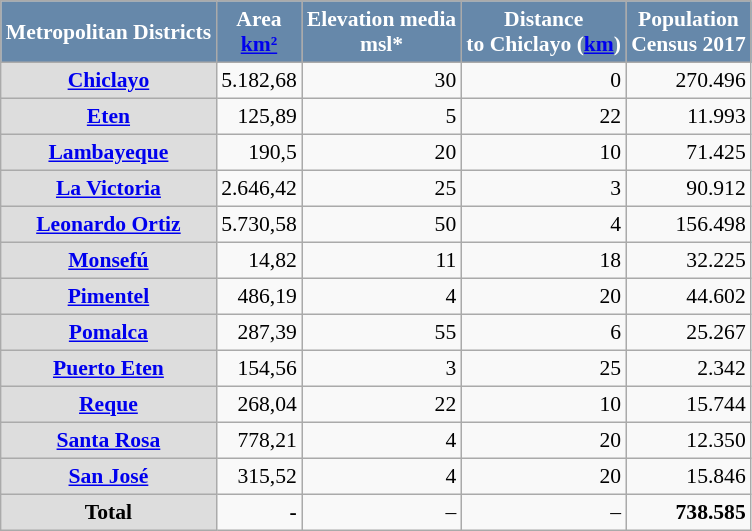<table class="wikitable" align="center" style="font-size:90%;border:0px;text-align:center;line-height:120%">
<tr bgcolor=silver>
<th style="background: #6688AA; color: white;">Metropolitan Districts</th>
<th style="background: #6688AA; color: white;">Area<br><a href='#'>km²</a></th>
<th style="background: #6688AA; color: white;">Elevation media<br>msl*</th>
<th style="background: #6688AA; color: white;">Distance<br>to Chiclayo (<a href='#'>km</a>)</th>
<th style="background: #6688AA; color: white;">Population<br>Census 2017</th>
</tr>
<tr>
<td style="background: #DDDDDD;"><strong><a href='#'>Chiclayo</a></strong></td>
<td align="right">5.182,68</td>
<td align="right">30</td>
<td align="right">0</td>
<td align="right">270.496</td>
</tr>
<tr>
<td style="background: #DDDDDD;"><strong><a href='#'>Eten</a></strong></td>
<td align="right">125,89</td>
<td align="right">5</td>
<td align="right">22</td>
<td align="right">11.993</td>
</tr>
<tr>
<td style="background: #DDDDDD;"><strong><a href='#'>Lambayeque</a></strong></td>
<td align="right">190,5</td>
<td align="right">20</td>
<td align="right">10</td>
<td align="right">71.425</td>
</tr>
<tr>
<td style="background: #DDDDDD;"><strong><a href='#'>La Victoria</a></strong></td>
<td align="right">2.646,42</td>
<td align="right">25</td>
<td align="right">3</td>
<td align="right">90.912</td>
</tr>
<tr>
<td style="background: #DDDDDD;"><strong><a href='#'>Leonardo Ortiz</a></strong></td>
<td align="right">5.730,58</td>
<td align="right">50</td>
<td align="right">4</td>
<td align="right">156.498</td>
</tr>
<tr>
<td style="background: #DDDDDD;"><strong><a href='#'>Monsefú</a></strong></td>
<td align="right">14,82</td>
<td align="right">11</td>
<td align="right">18</td>
<td align="right">32.225</td>
</tr>
<tr>
<td style="background: #DDDDDD;"><strong><a href='#'>Pimentel</a></strong></td>
<td align="right">486,19</td>
<td align="right">4</td>
<td align="right">20</td>
<td align="right">44.602</td>
</tr>
<tr>
<td style="background: #DDDDDD;"><strong><a href='#'>Pomalca</a></strong></td>
<td align="right">287,39</td>
<td align="right">55</td>
<td align="right">6</td>
<td align="right">25.267</td>
</tr>
<tr>
<td style="background: #DDDDDD;"><strong><a href='#'>Puerto Eten</a></strong></td>
<td align="right">154,56</td>
<td align="right">3</td>
<td align="right">25</td>
<td align="right">2.342</td>
</tr>
<tr>
<td style="background: #DDDDDD;"><strong><a href='#'>Reque</a></strong></td>
<td align="right">268,04</td>
<td align="right">22</td>
<td align="right">10</td>
<td align="right">15.744</td>
</tr>
<tr>
<td style="background: #DDDDDD;"><strong><a href='#'>Santa Rosa</a></strong></td>
<td align="right">778,21</td>
<td align="right">4</td>
<td align="right">20</td>
<td align="right">12.350</td>
</tr>
<tr>
<td style="background: #DDDDDD;"><strong><a href='#'>San José</a></strong></td>
<td align="right">315,52</td>
<td align="right">4</td>
<td align="right">20</td>
<td align="right">15.846</td>
</tr>
<tr>
<td style="background: #DDDDDD;"><strong>Total</strong></td>
<td align="right"><strong>-</strong></td>
<td align="right">–</td>
<td align="right">–</td>
<td align="right"><strong>738.585</strong></td>
</tr>
<tr>
</tr>
</table>
